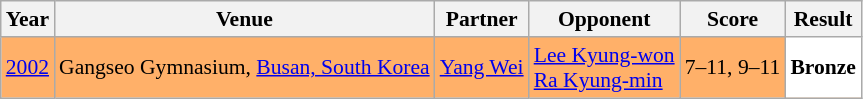<table class="sortable wikitable" style="font-size: 90%;">
<tr>
<th>Year</th>
<th>Venue</th>
<th>Partner</th>
<th>Opponent</th>
<th>Score</th>
<th>Result</th>
</tr>
<tr style="background:#FFB069">
<td align="center"><a href='#'>2002</a></td>
<td align="left">Gangseo Gymnasium, <a href='#'>Busan, South Korea</a></td>
<td align="left"> <a href='#'>Yang Wei</a></td>
<td align="left"> <a href='#'>Lee Kyung-won</a> <br>  <a href='#'>Ra Kyung-min</a></td>
<td align="left">7–11, 9–11</td>
<td style="text-align:left; background:white"> <strong>Bronze</strong></td>
</tr>
</table>
